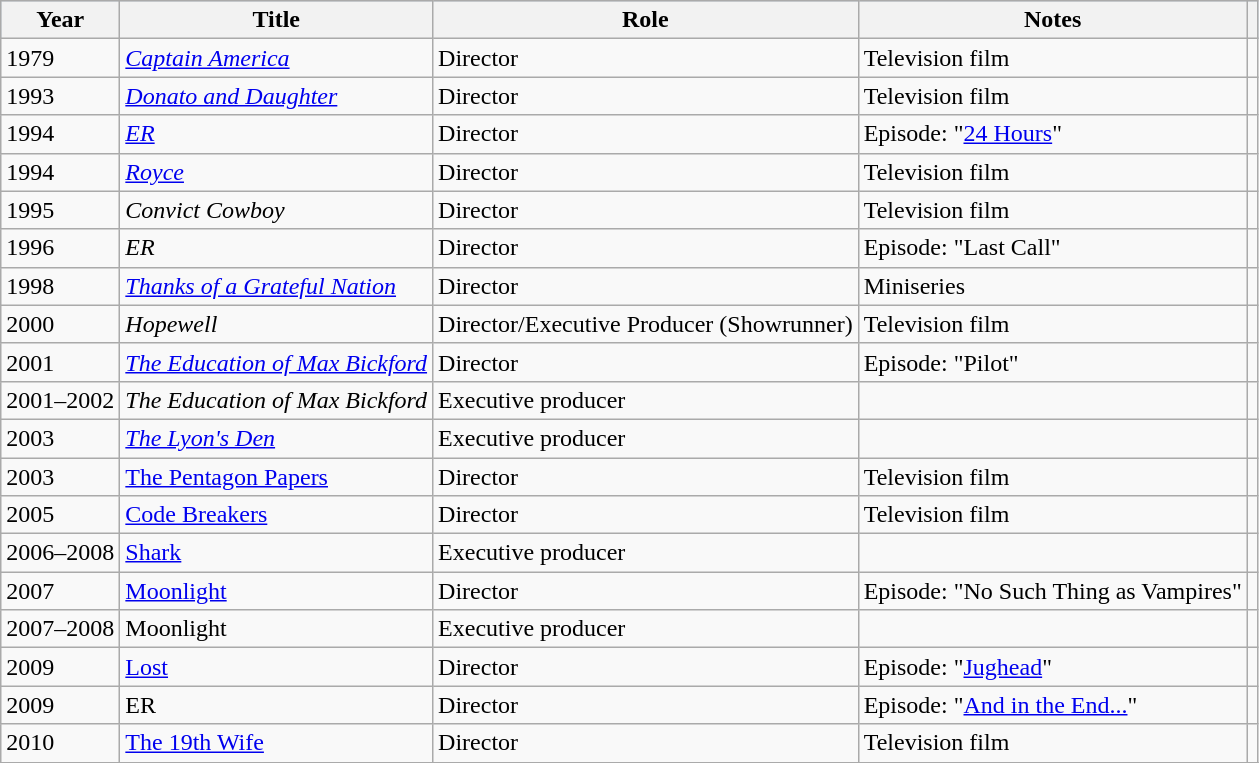<table class="wikitable sortable plainheaders">
<tr style="background:#b0c4de; text-align:center;">
<th scope="row" data-sort-type="number">Year</th>
<th scope="col">Title</th>
<th scope="col">Role</th>
<th scope="col" class="unsortable">Notes</th>
<th scope="col" class="unsortable"></th>
</tr>
<tr>
<td>1979</td>
<td><em><a href='#'>Captain America</a></em></td>
<td>Director</td>
<td>Television film</td>
<td></td>
</tr>
<tr>
<td>1993</td>
<td><em><a href='#'>Donato and Daughter</a></em></td>
<td>Director</td>
<td>Television film</td>
<td></td>
</tr>
<tr>
<td>1994</td>
<td><em><a href='#'>ER</a></em></td>
<td>Director</td>
<td>Episode: "<a href='#'>24 Hours</a>"</td>
<td></td>
</tr>
<tr>
<td>1994</td>
<td><em><a href='#'>Royce</a></em></td>
<td>Director</td>
<td>Television film</td>
<td></td>
</tr>
<tr>
<td>1995</td>
<td><em>Convict Cowboy</em></td>
<td>Director</td>
<td>Television film</td>
<td></td>
</tr>
<tr>
<td>1996</td>
<td><em>ER</em></td>
<td>Director</td>
<td>Episode: "Last Call"</td>
<td></td>
</tr>
<tr>
<td>1998</td>
<td><em><a href='#'>Thanks of a Grateful Nation</a></em></td>
<td>Director</td>
<td>Miniseries</td>
<td></td>
</tr>
<tr>
<td>2000</td>
<td><em>Hopewell</em></td>
<td>Director/Executive Producer (Showrunner)</td>
<td>Television film</td>
<td></td>
</tr>
<tr>
<td>2001</td>
<td><em><a href='#'>The Education of Max Bickford</a></em></td>
<td>Director</td>
<td>Episode: "Pilot"</td>
<td></td>
</tr>
<tr>
<td>2001–2002</td>
<td><em>The Education of Max Bickford</em></td>
<td>Executive producer</td>
<td></td>
<td></td>
</tr>
<tr>
<td>2003</td>
<td><em><a href='#'>The Lyon's Den</a></td>
<td>Executive producer</td>
<td></td>
<td></td>
</tr>
<tr>
<td>2003</td>
<td></em><a href='#'>The Pentagon Papers</a><em></td>
<td>Director</td>
<td>Television film</td>
<td></td>
</tr>
<tr>
<td>2005</td>
<td></em><a href='#'>Code Breakers</a><em></td>
<td>Director</td>
<td>Television film</td>
<td></td>
</tr>
<tr>
<td>2006–2008</td>
<td></em><a href='#'>Shark</a><em></td>
<td>Executive producer</td>
<td></td>
<td></td>
</tr>
<tr>
<td>2007</td>
<td><a href='#'>Moonlight</a></td>
<td>Director</td>
<td>Episode: "No Such Thing as Vampires"</td>
<td></td>
</tr>
<tr>
<td>2007–2008</td>
<td>Moonlight</td>
<td>Executive producer</td>
<td></td>
<td></td>
</tr>
<tr>
<td>2009</td>
<td></em><a href='#'>Lost</a><em></td>
<td>Director</td>
<td>Episode: "<a href='#'>Jughead</a>"</td>
<td></td>
</tr>
<tr>
<td>2009</td>
<td></em>ER<em></td>
<td>Director</td>
<td>Episode: "<a href='#'>And in the End...</a>"</td>
<td></td>
</tr>
<tr>
<td>2010</td>
<td></em><a href='#'>The 19th Wife</a><em></td>
<td>Director</td>
<td>Television film</td>
<td></td>
</tr>
<tr>
</tr>
</table>
